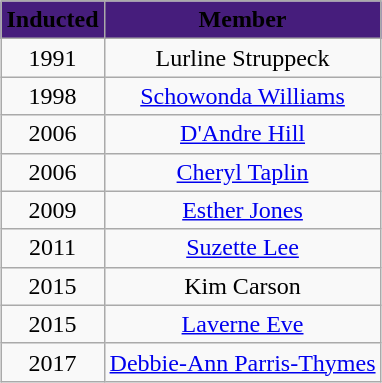<table style="margin: 1em auto 1em auto" class="wikitable sortable">
<tr>
<th style="background:#461d7c; text-align:center;"><span>Inducted</span></th>
<th style="background:#461d7c; text-align:center;"><span>Member</span></th>
</tr>
<tr style="text-align:center;">
<td>1991</td>
<td>Lurline Struppeck</td>
</tr>
<tr style="text-align:center;">
<td>1998</td>
<td><a href='#'>Schowonda Williams</a></td>
</tr>
<tr style="text-align:center;">
<td>2006</td>
<td><a href='#'>D'Andre Hill</a></td>
</tr>
<tr style="text-align:center;">
<td>2006</td>
<td><a href='#'>Cheryl Taplin</a></td>
</tr>
<tr style="text-align:center;">
<td>2009</td>
<td><a href='#'>Esther Jones</a></td>
</tr>
<tr style="text-align:center;">
<td>2011</td>
<td><a href='#'>Suzette Lee</a></td>
</tr>
<tr style="text-align:center;">
<td>2015</td>
<td>Kim Carson</td>
</tr>
<tr style="text-align:center;">
<td>2015</td>
<td><a href='#'>Laverne Eve</a></td>
</tr>
<tr style="text-align:center;">
<td>2017</td>
<td><a href='#'>Debbie-Ann Parris-Thymes</a></td>
</tr>
</table>
